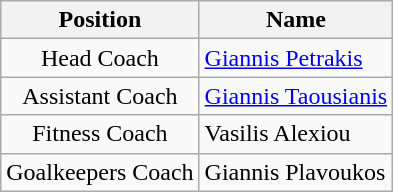<table class="wikitable" style="text-align: center;">
<tr>
<th>Position</th>
<th>Name</th>
</tr>
<tr>
<td>Head Coach</td>
<td style="text-align:left;"><a href='#'>Giannis Petrakis</a></td>
</tr>
<tr>
<td>Assistant Coach</td>
<td style="text-align:left;"><a href='#'>Giannis Taousianis</a></td>
</tr>
<tr>
<td>Fitness Coach</td>
<td style="text-align:left;">Vasilis Alexiou</td>
</tr>
<tr>
<td>Goalkeepers Coach</td>
<td style="text-align:left;">Giannis Plavoukos</td>
</tr>
</table>
